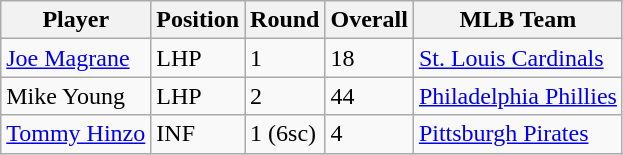<table class="wikitable">
<tr>
<th>Player</th>
<th>Position</th>
<th>Round</th>
<th>Overall</th>
<th>MLB Team</th>
</tr>
<tr>
<td><a href='#'>Joe Magrane</a></td>
<td>LHP</td>
<td>1</td>
<td>18</td>
<td><a href='#'>St. Louis Cardinals</a></td>
</tr>
<tr>
<td>Mike Young</td>
<td>LHP</td>
<td>2</td>
<td>44</td>
<td><a href='#'>Philadelphia Phillies</a></td>
</tr>
<tr>
<td><a href='#'>Tommy Hinzo</a></td>
<td>INF</td>
<td>1 (6sc)</td>
<td>4</td>
<td><a href='#'>Pittsburgh Pirates</a></td>
</tr>
</table>
